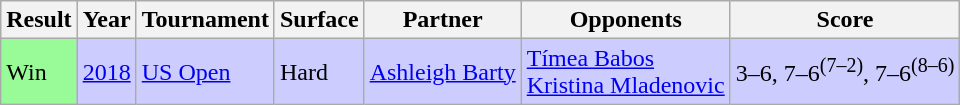<table class="sortable wikitable">
<tr>
<th>Result</th>
<th>Year</th>
<th>Tournament</th>
<th>Surface</th>
<th>Partner</th>
<th>Opponents</th>
<th class=unsortable>Score</th>
</tr>
<tr bgcolor=#CCCCFF>
<td bgcolor=98fb98>Win</td>
<td><a href='#'>2018</a></td>
<td><a href='#'>US Open</a></td>
<td>Hard</td>
<td> <a href='#'>Ashleigh Barty</a></td>
<td> <a href='#'>Tímea Babos</a> <br>  <a href='#'>Kristina Mladenovic</a></td>
<td>3–6, 7–6<sup>(7–2)</sup>, 7–6<sup>(8–6)</sup></td>
</tr>
</table>
